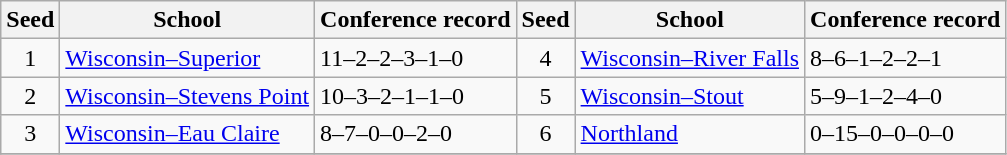<table class="wikitable">
<tr>
<th>Seed</th>
<th>School</th>
<th>Conference record</th>
<th>Seed</th>
<th>School</th>
<th>Conference record</th>
</tr>
<tr>
<td align=center>1</td>
<td><a href='#'>Wisconsin–Superior</a></td>
<td>11–2–2–3–1–0</td>
<td align=center>4</td>
<td><a href='#'>Wisconsin–River Falls</a></td>
<td>8–6–1–2–2–1</td>
</tr>
<tr>
<td align=center>2</td>
<td><a href='#'>Wisconsin–Stevens Point</a></td>
<td>10–3–2–1–1–0</td>
<td align=center>5</td>
<td><a href='#'>Wisconsin–Stout</a></td>
<td>5–9–1–2–4–0</td>
</tr>
<tr>
<td align=center>3</td>
<td><a href='#'>Wisconsin–Eau Claire</a></td>
<td>8–7–0–0–2–0</td>
<td align=center>6</td>
<td><a href='#'>Northland</a></td>
<td>0–15–0–0–0–0</td>
</tr>
<tr>
</tr>
</table>
